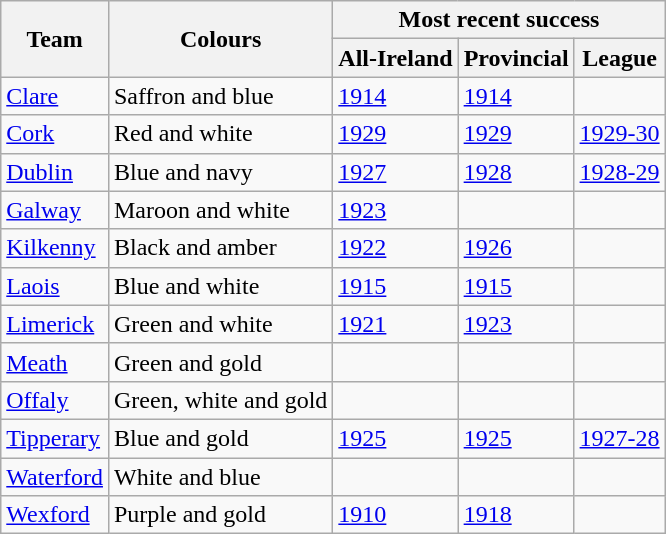<table class="wikitable">
<tr>
<th rowspan="2">Team</th>
<th rowspan="2">Colours</th>
<th colspan="3">Most recent success</th>
</tr>
<tr>
<th>All-Ireland</th>
<th>Provincial</th>
<th>League</th>
</tr>
<tr>
<td><a href='#'>Clare</a></td>
<td>Saffron and blue</td>
<td><a href='#'>1914</a></td>
<td><a href='#'>1914</a></td>
<td></td>
</tr>
<tr>
<td><a href='#'>Cork</a></td>
<td>Red and white</td>
<td><a href='#'>1929</a></td>
<td><a href='#'>1929</a></td>
<td><a href='#'>1929-30</a></td>
</tr>
<tr>
<td><a href='#'>Dublin</a></td>
<td>Blue and navy</td>
<td><a href='#'>1927</a></td>
<td><a href='#'>1928</a></td>
<td><a href='#'>1928-29</a></td>
</tr>
<tr>
<td><a href='#'>Galway</a></td>
<td>Maroon and white</td>
<td><a href='#'>1923</a></td>
<td></td>
<td></td>
</tr>
<tr>
<td><a href='#'>Kilkenny</a></td>
<td>Black and amber</td>
<td><a href='#'>1922</a></td>
<td><a href='#'>1926</a></td>
<td></td>
</tr>
<tr>
<td><a href='#'>Laois</a></td>
<td>Blue and white</td>
<td><a href='#'>1915</a></td>
<td><a href='#'>1915</a></td>
<td></td>
</tr>
<tr>
<td><a href='#'>Limerick</a></td>
<td>Green and white</td>
<td><a href='#'>1921</a></td>
<td><a href='#'>1923</a></td>
<td></td>
</tr>
<tr>
<td><a href='#'>Meath</a></td>
<td>Green and gold</td>
<td></td>
<td></td>
<td></td>
</tr>
<tr>
<td><a href='#'>Offaly</a></td>
<td>Green, white and gold</td>
<td></td>
<td></td>
<td></td>
</tr>
<tr>
<td><a href='#'>Tipperary</a></td>
<td>Blue and gold</td>
<td><a href='#'>1925</a></td>
<td><a href='#'>1925</a></td>
<td><a href='#'>1927-28</a></td>
</tr>
<tr>
<td><a href='#'>Waterford</a></td>
<td>White and blue</td>
<td></td>
<td></td>
<td></td>
</tr>
<tr>
<td><a href='#'>Wexford</a></td>
<td>Purple and gold</td>
<td><a href='#'>1910</a></td>
<td><a href='#'>1918</a></td>
<td></td>
</tr>
</table>
